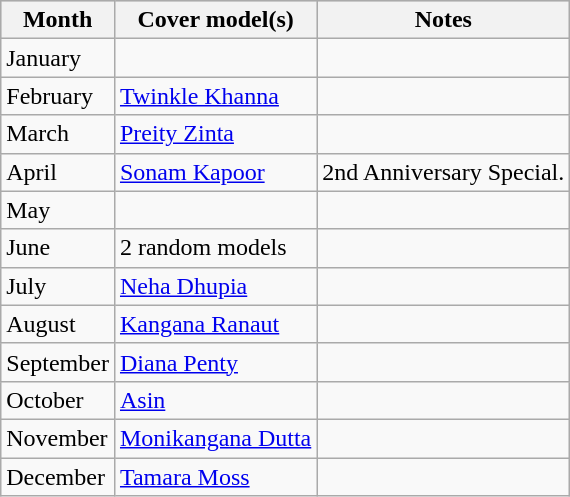<table class="wikitable">
<tr style="background:#ccc; text-align:center;">
<th>Month</th>
<th>Cover model(s)</th>
<th>Notes</th>
</tr>
<tr>
<td>January</td>
<td></td>
<td></td>
</tr>
<tr>
<td>February</td>
<td><a href='#'>Twinkle Khanna</a></td>
<td></td>
</tr>
<tr>
<td>March</td>
<td><a href='#'>Preity Zinta</a></td>
<td></td>
</tr>
<tr>
<td>April</td>
<td><a href='#'>Sonam Kapoor</a></td>
<td>2nd Anniversary Special.</td>
</tr>
<tr>
<td>May</td>
<td></td>
<td></td>
</tr>
<tr>
<td>June</td>
<td>2 random models</td>
<td></td>
</tr>
<tr>
<td>July</td>
<td><a href='#'>Neha Dhupia</a></td>
<td></td>
</tr>
<tr>
<td>August</td>
<td><a href='#'>Kangana Ranaut</a></td>
<td></td>
</tr>
<tr>
<td>September</td>
<td><a href='#'>Diana Penty</a></td>
<td></td>
</tr>
<tr>
<td>October</td>
<td><a href='#'>Asin</a></td>
<td></td>
</tr>
<tr>
<td>November</td>
<td><a href='#'>Monikangana Dutta</a></td>
<td></td>
</tr>
<tr>
<td>December</td>
<td><a href='#'>Tamara Moss</a></td>
<td></td>
</tr>
</table>
